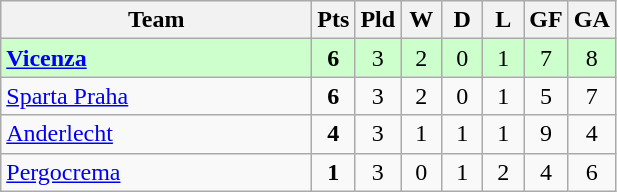<table class="wikitable" style="text-align:center;">
<tr>
<th width=200>Team</th>
<th width=20>Pts</th>
<th width=20>Pld</th>
<th width=20>W</th>
<th width=20>D</th>
<th width=20>L</th>
<th width=20>GF</th>
<th width=20>GA</th>
</tr>
<tr style="background:#ccffcc">
<td style="text-align:left">  <strong><a href='#'>Vicenza</a></strong></td>
<td><strong>6</strong></td>
<td>3</td>
<td>2</td>
<td>0</td>
<td>1</td>
<td>7</td>
<td>8</td>
</tr>
<tr>
<td style="text-align:left"> <a href='#'>Sparta Praha</a></td>
<td><strong>6</strong></td>
<td>3</td>
<td>2</td>
<td>0</td>
<td>1</td>
<td>5</td>
<td>7</td>
</tr>
<tr>
<td style="text-align:left"> <a href='#'>Anderlecht</a></td>
<td><strong>4</strong></td>
<td>3</td>
<td>1</td>
<td>1</td>
<td>1</td>
<td>9</td>
<td>4</td>
</tr>
<tr>
<td style="text-align:left"> <a href='#'>Pergocrema</a></td>
<td><strong>1</strong></td>
<td>3</td>
<td>0</td>
<td>1</td>
<td>2</td>
<td>4</td>
<td>6</td>
</tr>
</table>
